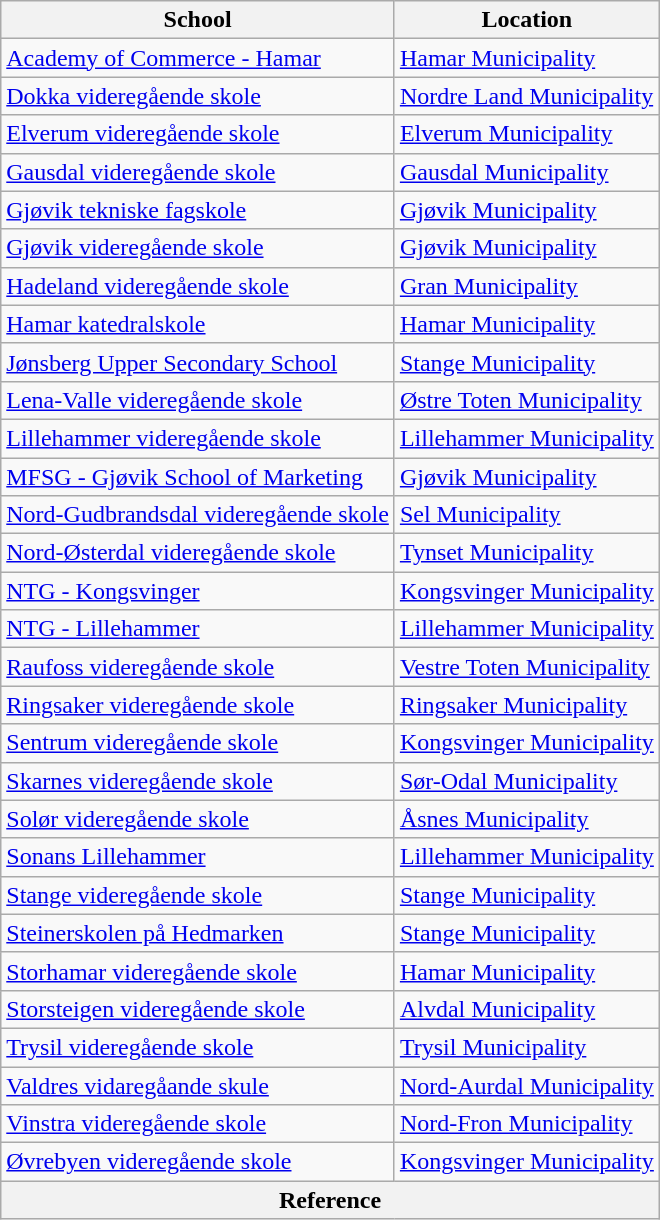<table class="wikitable sortable">
<tr>
<th>School</th>
<th>Location</th>
</tr>
<tr>
<td><a href='#'>Academy of Commerce - Hamar</a></td>
<td><a href='#'>Hamar Municipality</a></td>
</tr>
<tr>
<td><a href='#'>Dokka videregående skole</a></td>
<td><a href='#'>Nordre Land Municipality</a></td>
</tr>
<tr>
<td><a href='#'>Elverum videregående skole</a></td>
<td><a href='#'>Elverum Municipality</a></td>
</tr>
<tr>
<td><a href='#'>Gausdal videregående skole</a></td>
<td><a href='#'>Gausdal Municipality</a></td>
</tr>
<tr>
<td><a href='#'>Gjøvik tekniske fagskole</a></td>
<td><a href='#'>Gjøvik Municipality</a></td>
</tr>
<tr>
<td><a href='#'>Gjøvik videregående skole</a></td>
<td><a href='#'>Gjøvik Municipality</a></td>
</tr>
<tr>
<td><a href='#'>Hadeland videregående skole</a></td>
<td><a href='#'>Gran Municipality</a></td>
</tr>
<tr>
<td><a href='#'>Hamar katedralskole</a></td>
<td><a href='#'>Hamar Municipality</a></td>
</tr>
<tr>
<td><a href='#'>Jønsberg Upper Secondary School</a></td>
<td><a href='#'>Stange Municipality</a></td>
</tr>
<tr>
<td><a href='#'>Lena-Valle videregående skole</a></td>
<td><a href='#'>Østre Toten Municipality</a></td>
</tr>
<tr>
<td><a href='#'>Lillehammer videregående skole</a></td>
<td><a href='#'>Lillehammer Municipality</a></td>
</tr>
<tr>
<td><a href='#'>MFSG - Gjøvik School of Marketing</a></td>
<td><a href='#'>Gjøvik Municipality</a></td>
</tr>
<tr>
<td><a href='#'>Nord-Gudbrandsdal videregående skole</a></td>
<td><a href='#'>Sel Municipality</a></td>
</tr>
<tr>
<td><a href='#'>Nord-Østerdal videregående skole</a></td>
<td><a href='#'>Tynset Municipality</a></td>
</tr>
<tr>
<td><a href='#'>NTG - Kongsvinger</a></td>
<td><a href='#'>Kongsvinger Municipality</a></td>
</tr>
<tr>
<td><a href='#'>NTG - Lillehammer</a></td>
<td><a href='#'>Lillehammer Municipality</a></td>
</tr>
<tr>
<td><a href='#'>Raufoss videregående skole</a></td>
<td><a href='#'>Vestre Toten Municipality</a></td>
</tr>
<tr>
<td><a href='#'>Ringsaker videregående skole</a></td>
<td><a href='#'>Ringsaker Municipality</a></td>
</tr>
<tr>
<td><a href='#'>Sentrum videregående skole</a></td>
<td><a href='#'>Kongsvinger Municipality</a></td>
</tr>
<tr>
<td><a href='#'>Skarnes videregående skole</a></td>
<td><a href='#'>Sør-Odal Municipality</a></td>
</tr>
<tr>
<td><a href='#'>Solør videregående skole</a></td>
<td><a href='#'>Åsnes Municipality</a></td>
</tr>
<tr>
<td><a href='#'>Sonans Lillehammer</a></td>
<td><a href='#'>Lillehammer Municipality</a></td>
</tr>
<tr>
<td><a href='#'>Stange videregående skole</a></td>
<td><a href='#'>Stange Municipality</a></td>
</tr>
<tr>
<td><a href='#'>Steinerskolen på Hedmarken</a></td>
<td><a href='#'>Stange Municipality</a></td>
</tr>
<tr>
<td><a href='#'>Storhamar videregående skole</a></td>
<td><a href='#'>Hamar Municipality</a></td>
</tr>
<tr>
<td><a href='#'>Storsteigen videregående skole</a></td>
<td><a href='#'>Alvdal Municipality</a></td>
</tr>
<tr>
<td><a href='#'>Trysil videregående skole</a></td>
<td><a href='#'>Trysil Municipality</a></td>
</tr>
<tr>
<td><a href='#'>Valdres vidaregåande skule</a></td>
<td><a href='#'>Nord-Aurdal Municipality</a></td>
</tr>
<tr>
<td><a href='#'>Vinstra videregående skole</a></td>
<td><a href='#'>Nord-Fron Municipality</a></td>
</tr>
<tr>
<td><a href='#'>Øvrebyen videregående skole</a></td>
<td><a href='#'>Kongsvinger Municipality</a></td>
</tr>
<tr>
<th colspan="2">Reference</th>
</tr>
</table>
